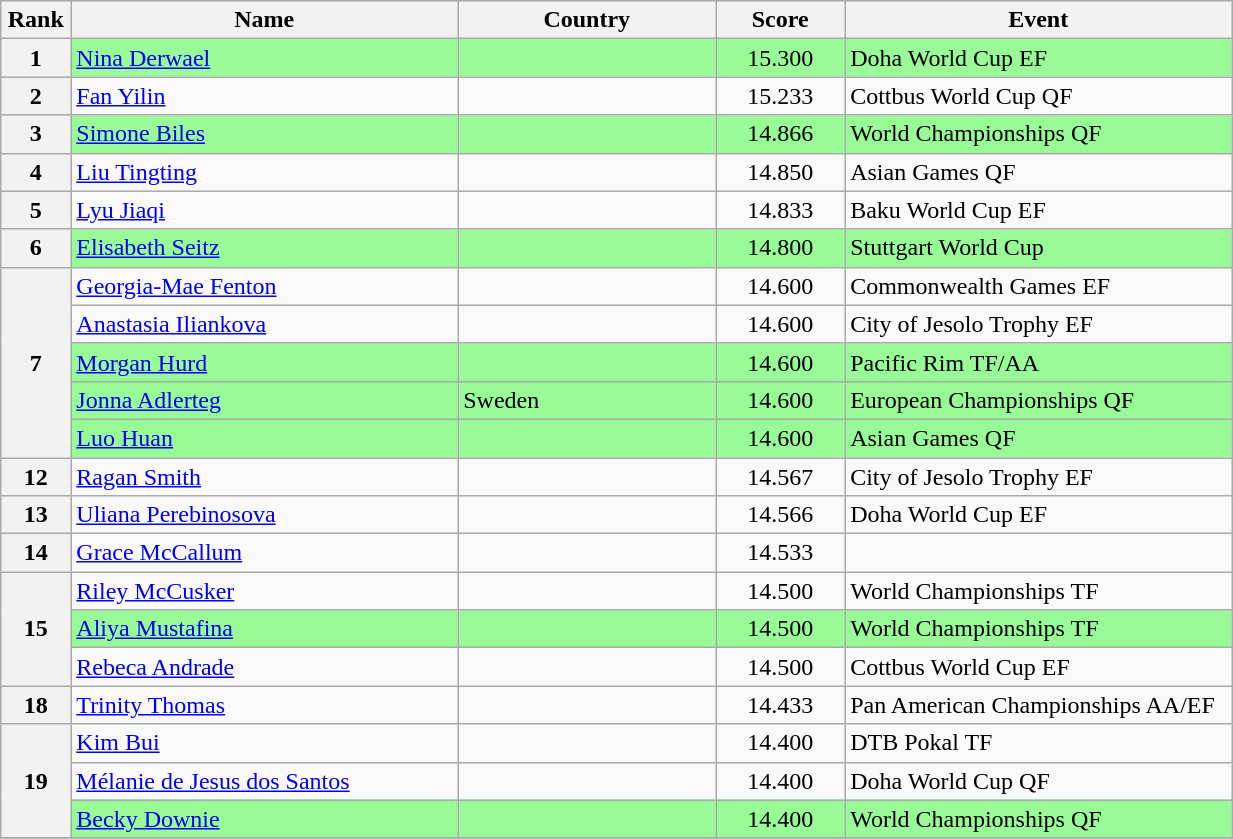<table style="width:65%;" class="wikitable sortable">
<tr>
<th style="text-align:center; width:5%;">Rank</th>
<th style="text-align:center; width:30%;">Name</th>
<th style="text-align:center; width:20%;">Country</th>
<th style="text-align:center; width:10%;">Score</th>
<th style="text-align:center; width:30%;">Event</th>
</tr>
<tr style="background:#98fb98;">
<th>1</th>
<td><a href='#'>Nina Derwael</a></td>
<td></td>
<td align="center">15.300</td>
<td>Doha World Cup EF</td>
</tr>
<tr>
<th>2</th>
<td><a href='#'>Fan Yilin</a></td>
<td></td>
<td align="center">15.233</td>
<td>Cottbus World Cup QF</td>
</tr>
<tr style="background:#98fb98;">
<th>3</th>
<td><a href='#'>Simone Biles</a></td>
<td></td>
<td align="center">14.866</td>
<td>World Championships QF</td>
</tr>
<tr>
<th>4</th>
<td><a href='#'>Liu Tingting</a></td>
<td></td>
<td align="center">14.850</td>
<td>Asian Games QF</td>
</tr>
<tr>
<th>5</th>
<td><a href='#'>Lyu Jiaqi</a></td>
<td></td>
<td align="center">14.833</td>
<td>Baku World Cup EF</td>
</tr>
<tr style="background:#98fb98;">
<th>6</th>
<td><a href='#'>Elisabeth Seitz</a></td>
<td></td>
<td align="center">14.800</td>
<td>Stuttgart World Cup</td>
</tr>
<tr>
<th rowspan="5">7</th>
<td><a href='#'>Georgia-Mae Fenton</a></td>
<td></td>
<td align="center">14.600</td>
<td>Commonwealth Games EF</td>
</tr>
<tr>
<td><a href='#'>Anastasia Iliankova</a></td>
<td></td>
<td align="center">14.600</td>
<td>City of Jesolo Trophy EF</td>
</tr>
<tr style="background:#98fb98;">
<td><a href='#'>Morgan Hurd</a></td>
<td></td>
<td align="center">14.600</td>
<td>Pacific Rim TF/AA</td>
</tr>
<tr style="background:#98fb98;">
<td><a href='#'>Jonna Adlerteg</a></td>
<td> Sweden</td>
<td align="center">14.600</td>
<td>European Championships QF</td>
</tr>
<tr style="background:#98fb98;">
<td><a href='#'>Luo Huan</a></td>
<td></td>
<td align="center">14.600</td>
<td>Asian Games QF</td>
</tr>
<tr>
<th>12</th>
<td><a href='#'>Ragan Smith</a></td>
<td></td>
<td align="center">14.567</td>
<td>City of Jesolo Trophy EF</td>
</tr>
<tr>
<th>13</th>
<td><a href='#'>Uliana Perebinosova</a></td>
<td></td>
<td align="center">14.566</td>
<td>Doha World Cup EF</td>
</tr>
<tr>
<th>14</th>
<td><a href='#'>Grace McCallum</a></td>
<td></td>
<td align="center">14.533</td>
<td></td>
</tr>
<tr>
<th rowspan="3">15</th>
<td><a href='#'>Riley McCusker</a></td>
<td></td>
<td align="center">14.500</td>
<td>World Championships TF</td>
</tr>
<tr style="background:#98fb98;">
<td><a href='#'>Aliya Mustafina</a></td>
<td></td>
<td align="center">14.500</td>
<td>World Championships TF</td>
</tr>
<tr>
<td><a href='#'>Rebeca Andrade</a></td>
<td></td>
<td align="center">14.500</td>
<td>Cottbus World Cup EF</td>
</tr>
<tr>
<th>18</th>
<td><a href='#'>Trinity Thomas</a></td>
<td></td>
<td align="center">14.433</td>
<td>Pan American Championships AA/EF</td>
</tr>
<tr>
<th rowspan="3">19</th>
<td><a href='#'>Kim Bui</a></td>
<td></td>
<td align="center">14.400</td>
<td>DTB Pokal TF</td>
</tr>
<tr>
<td><a href='#'>Mélanie de Jesus dos Santos</a></td>
<td></td>
<td align="center">14.400</td>
<td>Doha World Cup QF</td>
</tr>
<tr style="background:#98fb98;">
<td><a href='#'>Becky Downie</a></td>
<td></td>
<td align="center">14.400</td>
<td>World Championships QF</td>
</tr>
<tr>
</tr>
</table>
